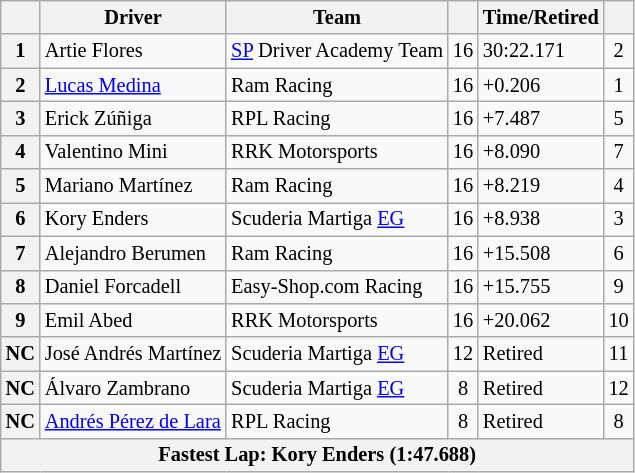<table class="wikitable" style="font-size:85%">
<tr>
<th></th>
<th>Driver</th>
<th>Team</th>
<th></th>
<th>Time/Retired</th>
<th></th>
</tr>
<tr>
<th>1</th>
<td> Artie Flores</td>
<td> <a href='#'>SP</a> Driver Academy Team</td>
<td style="text-align:center">16</td>
<td>30:22.171</td>
<td style="text-align:center">2</td>
</tr>
<tr>
<th>2</th>
<td> <a href='#'>Lucas Medina</a></td>
<td> Ram Racing</td>
<td style="text-align:center">16</td>
<td>+0.206</td>
<td style="text-align:center">1</td>
</tr>
<tr>
<th>3</th>
<td> Erick Zúñiga</td>
<td> RPL Racing</td>
<td style="text-align:center">16</td>
<td>+7.487</td>
<td style="text-align:center">5</td>
</tr>
<tr>
<th>4</th>
<td> Valentino Mini</td>
<td> RRK Motorsports</td>
<td style="text-align:center">16</td>
<td>+8.090</td>
<td style="text-align:center">7</td>
</tr>
<tr>
<th>5</th>
<td> Mariano Martínez</td>
<td> Ram Racing</td>
<td style="text-align:center">16</td>
<td>+8.219</td>
<td style="text-align:center">4</td>
</tr>
<tr>
<th>6</th>
<td> Kory Enders</td>
<td> Scuderia Martiga <a href='#'>EG</a></td>
<td style="text-align:center">16</td>
<td>+8.938</td>
<td style="text-align:center">3</td>
</tr>
<tr>
<th>7</th>
<td> Alejandro Berumen</td>
<td> Ram Racing</td>
<td style="text-align:center">16</td>
<td>+15.508</td>
<td style="text-align:center">6</td>
</tr>
<tr>
<th>8</th>
<td> Daniel Forcadell</td>
<td> Easy-Shop.com Racing</td>
<td style="text-align:center">16</td>
<td>+15.755</td>
<td style="text-align:center">9</td>
</tr>
<tr>
<th>9</th>
<td> Emil Abed</td>
<td> RRK Motorsports</td>
<td style="text-align:center">16</td>
<td>+20.062</td>
<td style="text-align:center">10</td>
</tr>
<tr>
<th>NC</th>
<td> José Andrés Martínez</td>
<td> Scuderia Martiga <a href='#'>EG</a></td>
<td style="text-align:center">12</td>
<td>Retired</td>
<td style="text-align:center">11</td>
</tr>
<tr>
<th>NC</th>
<td> Álvaro Zambrano</td>
<td> Scuderia Martiga <a href='#'>EG</a></td>
<td style="text-align:center">8</td>
<td>Retired</td>
<td style="text-align:center">12</td>
</tr>
<tr>
<th>NC</th>
<td> <a href='#'>Andrés Pérez de Lara</a></td>
<td> RPL Racing</td>
<td style="text-align:center">8</td>
<td>Retired</td>
<td style="text-align:center">8</td>
</tr>
<tr>
<th colspan=6>Fastest Lap:  Kory Enders (1:47.688)</th>
</tr>
</table>
